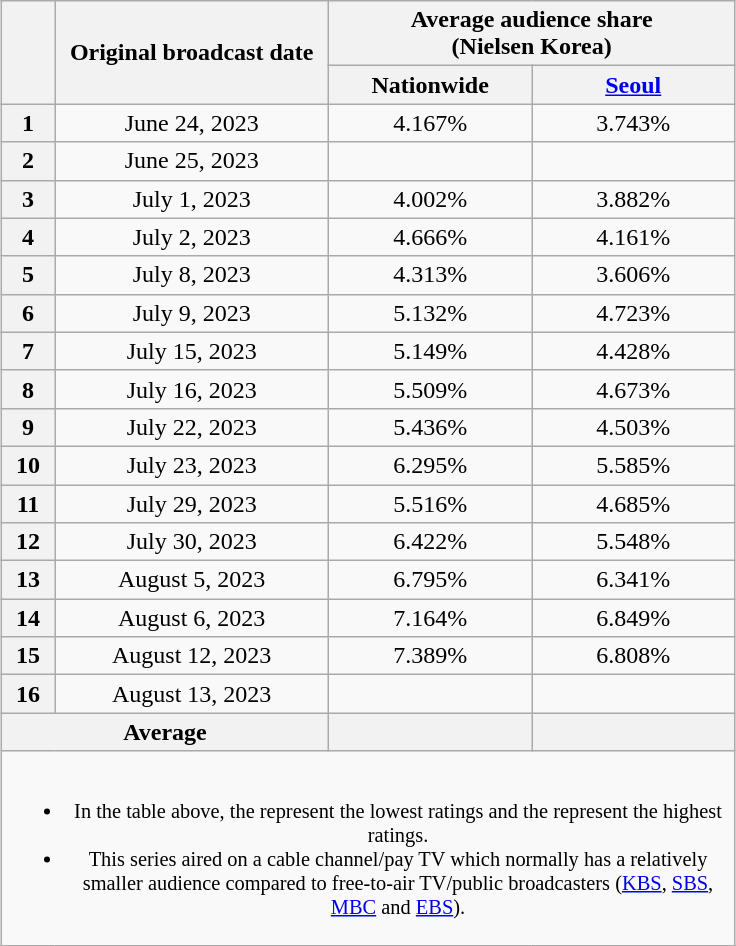<table class="wikitable" style="margin-left:auto; margin-right:auto; width:490px; text-align:center">
<tr>
<th scope="col" rowspan="2"></th>
<th scope="col" rowspan="2">Original broadcast date</th>
<th scope="col" colspan="2">Average audience share<br>(Nielsen Korea)</th>
</tr>
<tr>
<th scope="col" style="width:8em">Nationwide</th>
<th scope="col" style="width:8em"><a href='#'>Seoul</a></th>
</tr>
<tr>
<th scope="row">1</th>
<td>June 24, 2023</td>
<td>4.167% </td>
<td>3.743% </td>
</tr>
<tr>
<th scope="row">2</th>
<td>June 25, 2023</td>
<td><strong></strong> </td>
<td><strong></strong> </td>
</tr>
<tr>
<th scope="row">3</th>
<td>July 1, 2023</td>
<td>4.002% </td>
<td>3.882% </td>
</tr>
<tr>
<th scope="row">4</th>
<td>July 2, 2023</td>
<td>4.666% </td>
<td>4.161% </td>
</tr>
<tr>
<th scope="row">5</th>
<td>July 8, 2023</td>
<td>4.313% </td>
<td>3.606% </td>
</tr>
<tr>
<th scope="row">6</th>
<td>July 9, 2023</td>
<td>5.132% </td>
<td>4.723% </td>
</tr>
<tr>
<th scope="row">7</th>
<td>July 15, 2023</td>
<td>5.149% </td>
<td>4.428% </td>
</tr>
<tr>
<th scope="row">8</th>
<td>July 16, 2023</td>
<td>5.509% </td>
<td>4.673% </td>
</tr>
<tr>
<th scope="row">9</th>
<td>July 22, 2023</td>
<td>5.436% </td>
<td>4.503% </td>
</tr>
<tr>
<th scope="row">10</th>
<td>July 23, 2023</td>
<td>6.295% </td>
<td>5.585% </td>
</tr>
<tr>
<th scope="row">11</th>
<td>July 29, 2023</td>
<td>5.516% </td>
<td>4.685% </td>
</tr>
<tr>
<th scope="row">12</th>
<td>July 30, 2023</td>
<td>6.422% </td>
<td>5.548% </td>
</tr>
<tr>
<th scope="row">13</th>
<td>August 5, 2023</td>
<td>6.795% </td>
<td>6.341% </td>
</tr>
<tr>
<th scope="row">14</th>
<td>August 6, 2023</td>
<td>7.164% </td>
<td>6.849% </td>
</tr>
<tr>
<th scope="row">15</th>
<td>August 12, 2023</td>
<td>7.389% </td>
<td>6.808% </td>
</tr>
<tr>
<th scope="row">16</th>
<td>August 13, 2023</td>
<td><strong></strong> </td>
<td><strong></strong> </td>
</tr>
<tr>
<th colspan="2">Average</th>
<th></th>
<th></th>
</tr>
<tr>
<td colspan="4" style="font-size:85%"><br><ul><li>In the table above, the <strong></strong> represent the lowest ratings and the <strong></strong> represent the highest ratings.</li><li>This series aired on a cable channel/pay TV which normally has a relatively smaller audience compared to free-to-air TV/public broadcasters (<a href='#'>KBS</a>, <a href='#'>SBS</a>, <a href='#'>MBC</a> and <a href='#'>EBS</a>).</li></ul></td>
</tr>
</table>
